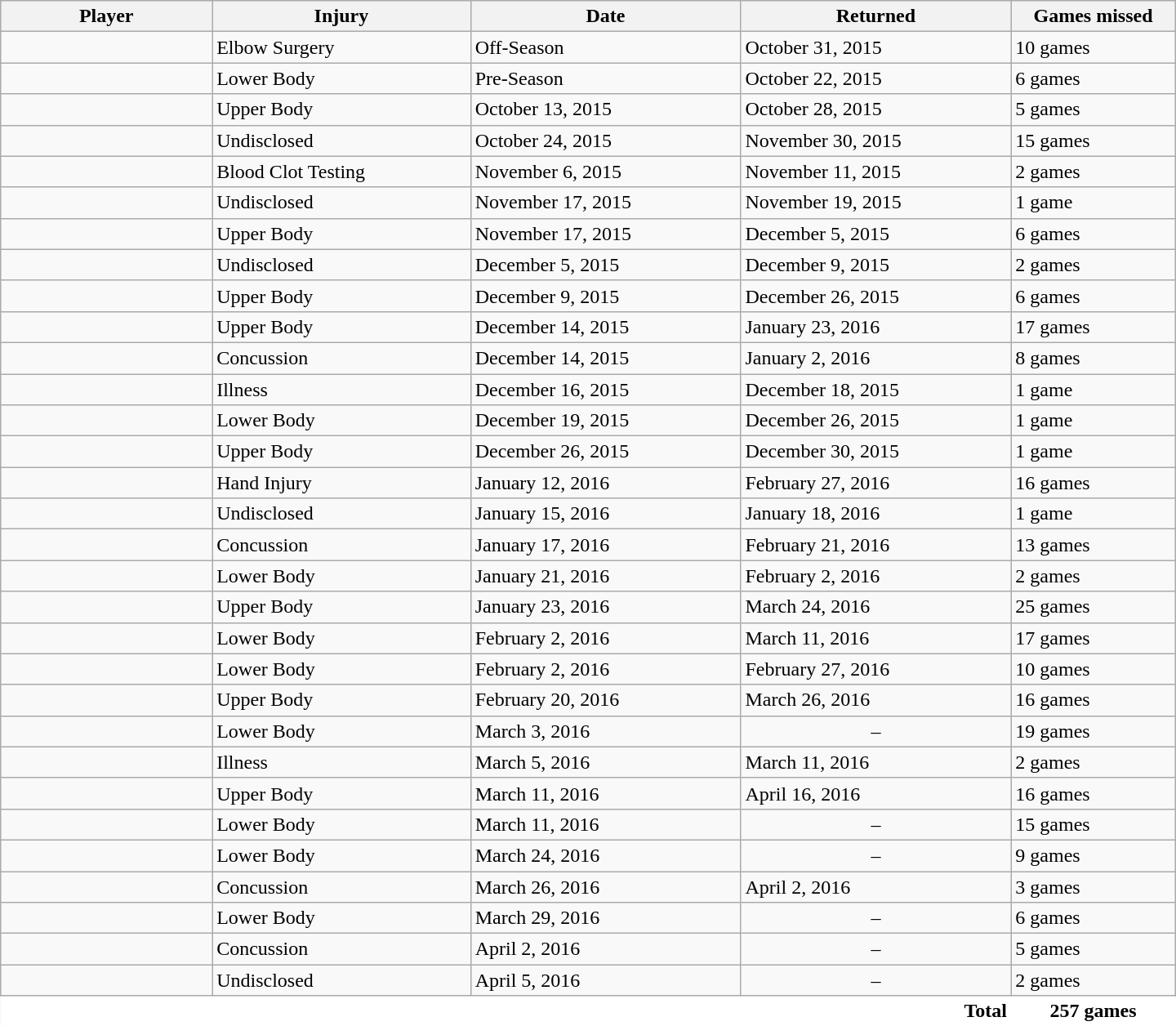<table class="wikitable sortable" style="width:60em; border:0;">
<tr>
<th width=18%>Player</th>
<th width=22% class=unsortable>Injury</th>
<th width=23% class=unsortable>Date</th>
<th width=23% class=unsortable>Returned</th>
<th width=14% class=unsortable>Games missed</th>
</tr>
<tr>
<td></td>
<td>Elbow Surgery</td>
<td>Off-Season</td>
<td>October 31, 2015</td>
<td>10 games</td>
</tr>
<tr>
<td></td>
<td>Lower Body</td>
<td>Pre-Season</td>
<td>October 22, 2015</td>
<td>6 games</td>
</tr>
<tr>
<td></td>
<td>Upper Body</td>
<td>October 13, 2015</td>
<td>October 28, 2015</td>
<td>5 games</td>
</tr>
<tr>
<td></td>
<td>Undisclosed</td>
<td>October 24, 2015</td>
<td>November 30, 2015</td>
<td>15 games</td>
</tr>
<tr>
<td></td>
<td>Blood Clot Testing</td>
<td>November 6, 2015</td>
<td>November 11, 2015</td>
<td>2 games</td>
</tr>
<tr>
<td></td>
<td>Undisclosed</td>
<td>November 17, 2015</td>
<td>November 19, 2015</td>
<td>1 game</td>
</tr>
<tr>
<td></td>
<td>Upper Body</td>
<td>November 17, 2015</td>
<td>December 5, 2015</td>
<td>6 games</td>
</tr>
<tr>
<td></td>
<td>Undisclosed</td>
<td>December 5, 2015</td>
<td>December 9, 2015</td>
<td>2 games</td>
</tr>
<tr>
<td></td>
<td>Upper Body</td>
<td>December 9, 2015</td>
<td>December 26, 2015</td>
<td>6 games</td>
</tr>
<tr>
<td></td>
<td>Upper Body</td>
<td>December 14, 2015</td>
<td>January 23, 2016</td>
<td>17 games</td>
</tr>
<tr>
<td></td>
<td>Concussion</td>
<td>December 14, 2015</td>
<td>January 2, 2016</td>
<td>8 games</td>
</tr>
<tr>
<td></td>
<td>Illness</td>
<td>December 16, 2015</td>
<td>December 18, 2015</td>
<td>1 game</td>
</tr>
<tr>
<td></td>
<td>Lower Body</td>
<td>December 19, 2015</td>
<td>December 26, 2015</td>
<td>1 game</td>
</tr>
<tr>
<td></td>
<td>Upper Body</td>
<td>December 26, 2015</td>
<td>December 30, 2015</td>
<td>1 game</td>
</tr>
<tr>
<td></td>
<td>Hand Injury</td>
<td>January 12, 2016</td>
<td>February 27, 2016</td>
<td>16 games</td>
</tr>
<tr>
<td></td>
<td>Undisclosed</td>
<td>January 15, 2016</td>
<td>January 18, 2016</td>
<td>1 game</td>
</tr>
<tr>
<td></td>
<td>Concussion</td>
<td>January 17, 2016</td>
<td>February 21, 2016</td>
<td>13 games</td>
</tr>
<tr>
<td></td>
<td>Lower Body</td>
<td>January 21, 2016</td>
<td>February 2, 2016</td>
<td>2 games</td>
</tr>
<tr>
<td></td>
<td>Upper Body</td>
<td>January 23, 2016</td>
<td>March 24, 2016</td>
<td>25 games</td>
</tr>
<tr>
<td></td>
<td>Lower Body</td>
<td>February 2, 2016</td>
<td>March 11, 2016</td>
<td>17 games</td>
</tr>
<tr>
<td></td>
<td>Lower Body</td>
<td>February 2, 2016</td>
<td>February 27, 2016</td>
<td>10 games</td>
</tr>
<tr>
<td></td>
<td>Upper Body</td>
<td>February 20, 2016</td>
<td>March 26, 2016</td>
<td>16 games</td>
</tr>
<tr>
<td></td>
<td>Lower Body</td>
<td>March 3, 2016</td>
<td align=center>–</td>
<td>19 games</td>
</tr>
<tr>
<td></td>
<td>Illness</td>
<td>March 5, 2016</td>
<td>March 11, 2016</td>
<td>2 games</td>
</tr>
<tr>
<td></td>
<td>Upper Body</td>
<td>March 11, 2016</td>
<td>April 16, 2016</td>
<td>16 games</td>
</tr>
<tr>
<td></td>
<td>Lower Body</td>
<td>March 11, 2016</td>
<td align=center>–</td>
<td>15 games</td>
</tr>
<tr>
<td></td>
<td>Lower Body</td>
<td>March 24, 2016</td>
<td align=center>–</td>
<td>9 games</td>
</tr>
<tr>
<td></td>
<td>Concussion</td>
<td>March 26, 2016</td>
<td>April 2, 2016</td>
<td>3 games</td>
</tr>
<tr>
<td></td>
<td>Lower Body</td>
<td>March 29, 2016</td>
<td align=center>–</td>
<td>6 games</td>
</tr>
<tr>
<td></td>
<td>Concussion</td>
<td>April 2, 2016</td>
<td align=center>–</td>
<td>5 games</td>
</tr>
<tr>
<td></td>
<td>Undisclosed</td>
<td>April 5, 2016</td>
<td align=center>–</td>
<td>2 games</td>
</tr>
<tr style="background:#FFF; font-weight:bold;" class=sortbottom>
<td colspan=4 style="text-align:right; border:0;">Total</td>
<td style="text-align:center; border:0;">257 games</td>
</tr>
</table>
